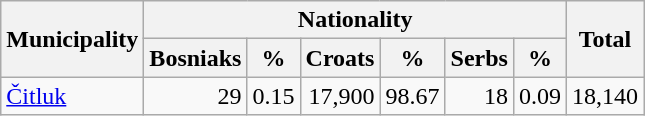<table class="wikitable" style="text-align:right;">
<tr>
<th rowspan="2">Municipality</th>
<th colspan="6">Nationality</th>
<th rowspan="2">Total</th>
</tr>
<tr>
<th>Bosniaks</th>
<th>%</th>
<th>Croats</th>
<th>%</th>
<th>Serbs</th>
<th>%</th>
</tr>
<tr>
<td style="text-align:left;"><a href='#'>Čitluk</a></td>
<td>29</td>
<td>0.15</td>
<td>17,900</td>
<td>98.67</td>
<td>18</td>
<td>0.09</td>
<td>18,140</td>
</tr>
</table>
